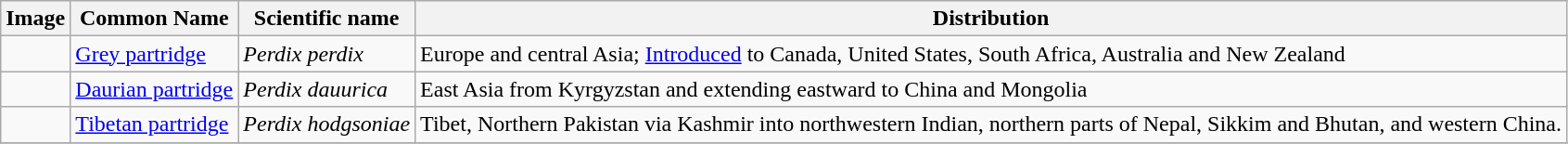<table class="wikitable ">
<tr>
<th>Image</th>
<th>Common Name</th>
<th>Scientific name</th>
<th>Distribution</th>
</tr>
<tr>
<td></td>
<td><a href='#'>Grey partridge</a></td>
<td><em>Perdix perdix</em></td>
<td>Europe and central Asia; <a href='#'>Introduced</a> to Canada, United States, South Africa, Australia and New Zealand</td>
</tr>
<tr>
<td></td>
<td><a href='#'>Daurian partridge</a></td>
<td><em>Perdix dauurica</em></td>
<td>East Asia from Kyrgyzstan and extending eastward to China and Mongolia</td>
</tr>
<tr>
<td></td>
<td><a href='#'>Tibetan partridge</a></td>
<td><em>Perdix hodgsoniae</em></td>
<td>Tibet, Northern Pakistan via Kashmir into northwestern Indian, northern parts of Nepal, Sikkim and Bhutan, and western China.</td>
</tr>
<tr>
</tr>
</table>
